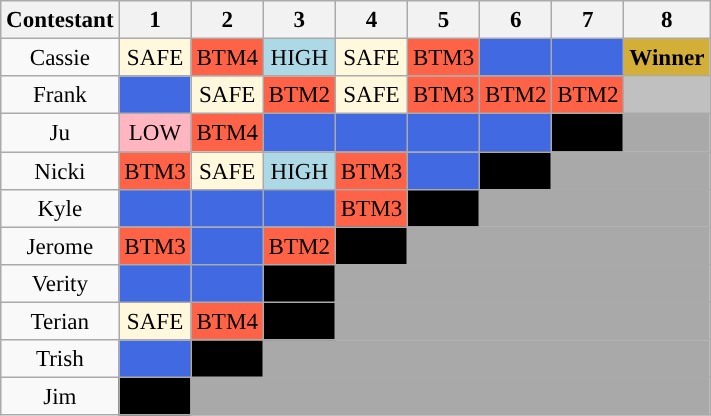<table class="wikitable" border="2" style="text-align:center;font-size:96%">
<tr>
<th>Contestant</th>
<th>1</th>
<th>2</th>
<th>3</th>
<th>4</th>
<th>5</th>
<th>6</th>
<th>7</th>
<th>8</th>
</tr>
<tr>
<td>Cassie</td>
<td style="background:cornsilk;">SAFE</td>
<td style="background:tomato;">BTM4</td>
<td style="background:lightblue;">HIGH</td>
<td style="background:cornsilk;">SAFE</td>
<td style="background:tomato;">BTM3</td>
<td style="background:royalblue;”"><strong></strong></td>
<td style="background:royalblue;”"><strong></strong></td>
<td style="background:#D4AF37;" nowrap><strong>Winner</strong></td>
</tr>
<tr>
<td>Frank</td>
<td style="background:royalblue;”"><strong></strong></td>
<td style="background:cornsilk;">SAFE</td>
<td style="background:tomato;">BTM2</td>
<td style="background:cornsilk;">SAFE</td>
<td style="background:tomato;">BTM3</td>
<td style="background:tomato;">BTM2</td>
<td style="background:tomato;">BTM2</td>
<td style="background:silver"><strong></strong></td>
</tr>
<tr>
<td>Ju</td>
<td style="background:lightpink;">LOW</td>
<td style="background:tomato;">BTM4</td>
<td style="background:royalblue;”"><strong></strong></td>
<td style="background:royalblue;”"><strong></strong></td>
<td style="background:royalblue;”"><strong></strong></td>
<td style="background:royalblue;”"><strong></strong></td>
<td style="background:black;"><strong></strong></td>
<td style="background:darkgrey;"></td>
</tr>
<tr>
<td>Nicki</td>
<td style="background:tomato;">BTM3</td>
<td style="background:cornsilk;">SAFE</td>
<td style="background:lightblue;”">HIGH</td>
<td style="background:tomato;">BTM3</td>
<td style="background:royalblue;”"><strong></strong></td>
<td style="background:black;"><strong></strong></td>
<td colspan="2" style="background:darkgrey;"></td>
</tr>
<tr>
<td>Kyle</td>
<td style="background:royalblue;”"><strong></strong></td>
<td style="background:royalblue;”"><strong></strong></td>
<td style="background:royalblue;”"><strong></strong></td>
<td style="background:tomato;">BTM3</td>
<td style="background:black;"><strong></strong></td>
<td colspan="3" style="background:darkgrey;"></td>
</tr>
<tr>
<td>Jerome</td>
<td style="background:tomato;">BTM3</td>
<td style="background:royalblue;”"><strong></strong></td>
<td style="background:tomato;">BTM2</td>
<td style="background:black;"><strong></strong></td>
<td colspan="4" style="background:darkgrey;"></td>
</tr>
<tr>
<td>Verity</td>
<td style="background:royalblue;”"><strong></strong></td>
<td style="background:royalblue;”"><strong></strong></td>
<td style="background:black;"><strong></strong></td>
<td colspan="5" style="background:darkgrey;"></td>
</tr>
<tr>
<td>Terian</td>
<td style="background:cornsilk;">SAFE</td>
<td style="background:tomato;">BTM4</td>
<td style="background:black;"><strong></strong></td>
<td colspan="5" style="background:darkgrey;"></td>
</tr>
<tr>
<td>Trish</td>
<td style="background:royalblue;”"><strong></strong></td>
<td style="background:black;"><strong></strong></td>
<td colspan="6" style="background:darkgrey;"></td>
</tr>
<tr>
<td>Jim</td>
<td style="background:black;"><strong></strong></td>
<td colspan="7" style="background:darkgrey;"></td>
</tr>
</table>
